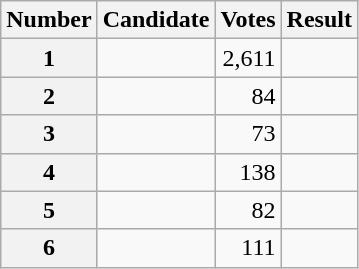<table class="wikitable sortable">
<tr>
<th scope="col">Number</th>
<th scope="col">Candidate</th>
<th scope="col">Votes</th>
<th scope="col">Result</th>
</tr>
<tr>
<th scope="row">1</th>
<td></td>
<td style="text-align:right">2,611</td>
<td></td>
</tr>
<tr>
<th scope="row">2</th>
<td></td>
<td style="text-align:right">84</td>
<td></td>
</tr>
<tr>
<th scope="row">3</th>
<td></td>
<td style="text-align:right">73</td>
<td></td>
</tr>
<tr>
<th scope="row">4</th>
<td></td>
<td style="text-align:right">138</td>
<td></td>
</tr>
<tr>
<th scope="row">5</th>
<td></td>
<td style="text-align:right">82</td>
<td></td>
</tr>
<tr>
<th scope="row">6</th>
<td></td>
<td style="text-align:right">111</td>
<td></td>
</tr>
</table>
